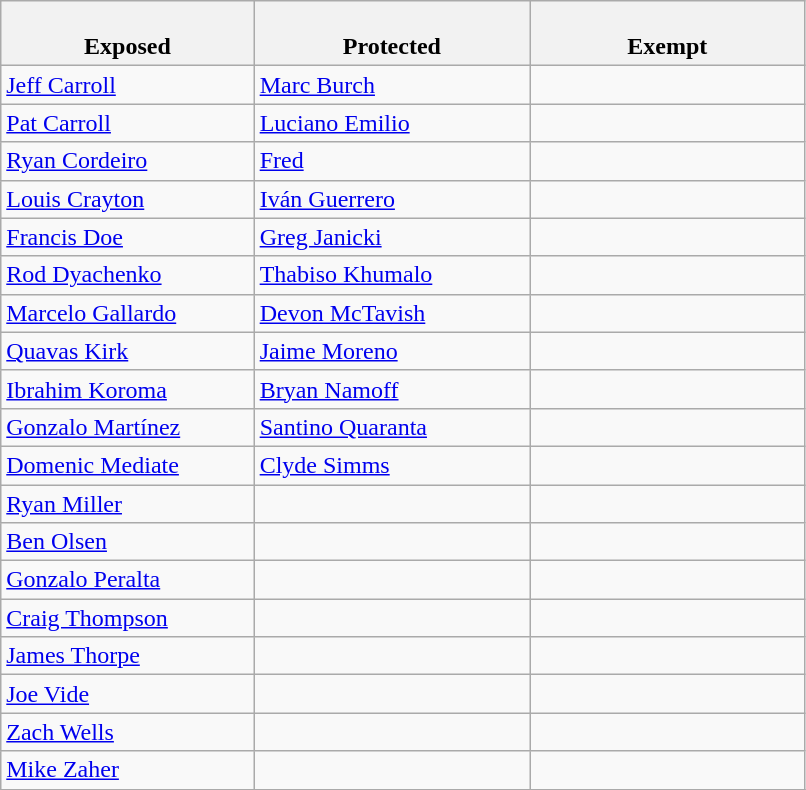<table class="wikitable">
<tr>
<th style="width:23%"><br>Exposed</th>
<th style="width:25%"><br>Protected</th>
<th style="width:25%"><br>Exempt</th>
</tr>
<tr>
<td><a href='#'>Jeff Carroll</a></td>
<td><a href='#'>Marc Burch</a></td>
<td></td>
</tr>
<tr>
<td><a href='#'>Pat Carroll</a></td>
<td><a href='#'>Luciano Emilio</a></td>
<td></td>
</tr>
<tr>
<td><a href='#'>Ryan Cordeiro</a></td>
<td><a href='#'>Fred</a></td>
<td></td>
</tr>
<tr>
<td><a href='#'>Louis Crayton</a></td>
<td><a href='#'>Iván Guerrero</a></td>
<td></td>
</tr>
<tr>
<td><a href='#'>Francis Doe</a></td>
<td><a href='#'>Greg Janicki</a></td>
<td></td>
</tr>
<tr>
<td><a href='#'>Rod Dyachenko</a></td>
<td><a href='#'>Thabiso Khumalo</a></td>
<td></td>
</tr>
<tr>
<td><a href='#'>Marcelo Gallardo</a></td>
<td><a href='#'>Devon McTavish</a></td>
<td></td>
</tr>
<tr>
<td><a href='#'>Quavas Kirk</a></td>
<td><a href='#'>Jaime Moreno</a></td>
<td></td>
</tr>
<tr>
<td><a href='#'>Ibrahim Koroma</a></td>
<td><a href='#'>Bryan Namoff</a></td>
<td></td>
</tr>
<tr>
<td><a href='#'>Gonzalo Martínez</a></td>
<td><a href='#'>Santino Quaranta</a></td>
<td></td>
</tr>
<tr>
<td><a href='#'>Domenic Mediate</a></td>
<td><a href='#'>Clyde Simms</a></td>
<td></td>
</tr>
<tr>
<td><a href='#'>Ryan Miller</a></td>
<td></td>
<td></td>
</tr>
<tr>
<td><a href='#'>Ben Olsen</a></td>
<td></td>
<td></td>
</tr>
<tr>
<td><a href='#'>Gonzalo Peralta</a></td>
<td></td>
<td></td>
</tr>
<tr>
<td><a href='#'>Craig Thompson</a></td>
<td></td>
<td></td>
</tr>
<tr>
<td><a href='#'>James Thorpe</a></td>
<td></td>
<td></td>
</tr>
<tr>
<td><a href='#'>Joe Vide</a></td>
<td></td>
<td></td>
</tr>
<tr>
<td><a href='#'>Zach Wells</a></td>
<td></td>
<td></td>
</tr>
<tr>
<td><a href='#'>Mike Zaher</a></td>
<td></td>
<td></td>
</tr>
<tr>
</tr>
</table>
